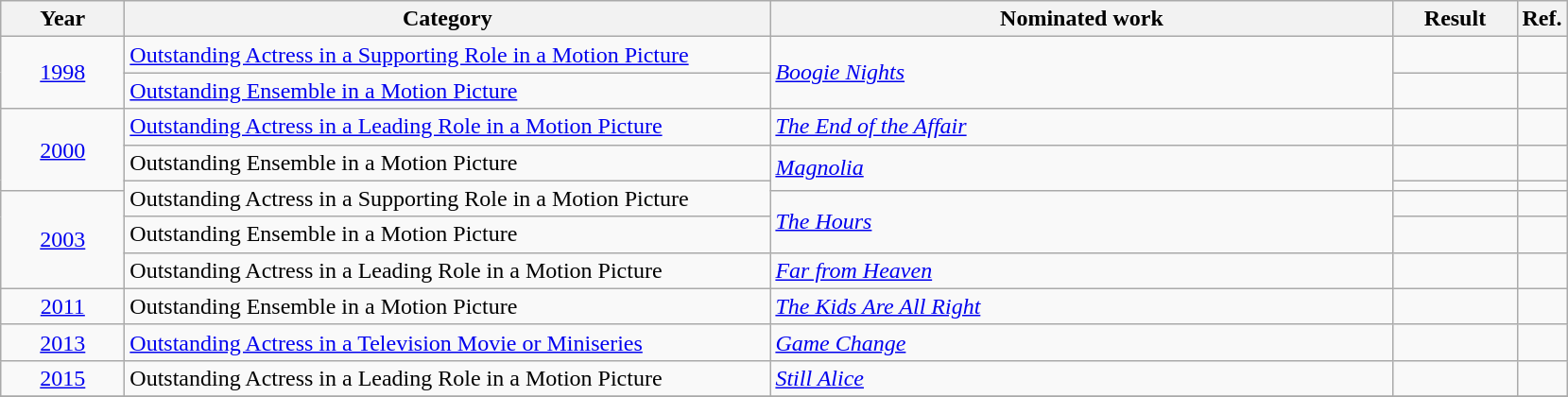<table class=wikitable>
<tr>
<th scope="col" style="width:5em;">Year</th>
<th scope="col" style="width:28em;">Category</th>
<th scope="col" style="width:27em;">Nominated work</th>
<th scope="col" style="width:5em;">Result</th>
<th>Ref.</th>
</tr>
<tr>
<td style="text-align:center;", rowspan="2"><a href='#'>1998</a></td>
<td><a href='#'>Outstanding Actress in a Supporting Role in a Motion Picture</a></td>
<td rowspan="2"><em><a href='#'>Boogie Nights</a></em></td>
<td></td>
<td style="text-align:center;"></td>
</tr>
<tr>
<td><a href='#'>Outstanding Ensemble in a Motion Picture</a></td>
<td></td>
<td style="text-align:center;"></td>
</tr>
<tr>
<td style="text-align:center;", rowspan="3"><a href='#'>2000</a></td>
<td><a href='#'>Outstanding Actress in a Leading Role in a Motion Picture</a></td>
<td><em><a href='#'>The End of the Affair</a></em></td>
<td></td>
<td style="text-align:center;"></td>
</tr>
<tr>
<td>Outstanding Ensemble in a Motion Picture</td>
<td rowspan="2"><em><a href='#'>Magnolia</a></em></td>
<td></td>
<td style="text-align:center;"></td>
</tr>
<tr>
<td rowspan="2">Outstanding Actress in a Supporting Role in a Motion Picture</td>
<td></td>
<td style="text-align:center;"></td>
</tr>
<tr>
<td style="text-align:center;", rowspan="3"><a href='#'>2003</a></td>
<td rowspan="2"><em><a href='#'>The Hours</a></em></td>
<td></td>
<td style="text-align:center;"></td>
</tr>
<tr>
<td>Outstanding Ensemble in a Motion Picture</td>
<td></td>
<td style="text-align:center;"></td>
</tr>
<tr>
<td>Outstanding Actress in a Leading Role in a Motion Picture</td>
<td><em><a href='#'>Far from Heaven</a></em></td>
<td></td>
<td style="text-align:center;"></td>
</tr>
<tr>
<td style="text-align:center;"><a href='#'>2011</a></td>
<td>Outstanding Ensemble in a Motion Picture</td>
<td><em><a href='#'>The Kids Are All Right</a></em></td>
<td></td>
<td style="text-align:center;"></td>
</tr>
<tr>
<td style="text-align:center;"><a href='#'>2013</a></td>
<td><a href='#'>Outstanding Actress in a Television Movie or Miniseries</a></td>
<td><em><a href='#'>Game Change</a></em></td>
<td></td>
<td style="text-align:center;"></td>
</tr>
<tr>
<td style="text-align:center;"><a href='#'>2015</a></td>
<td>Outstanding Actress in a Leading Role in a Motion Picture</td>
<td><em><a href='#'>Still Alice</a></em></td>
<td></td>
<td style="text-align:center;"></td>
</tr>
<tr>
</tr>
</table>
